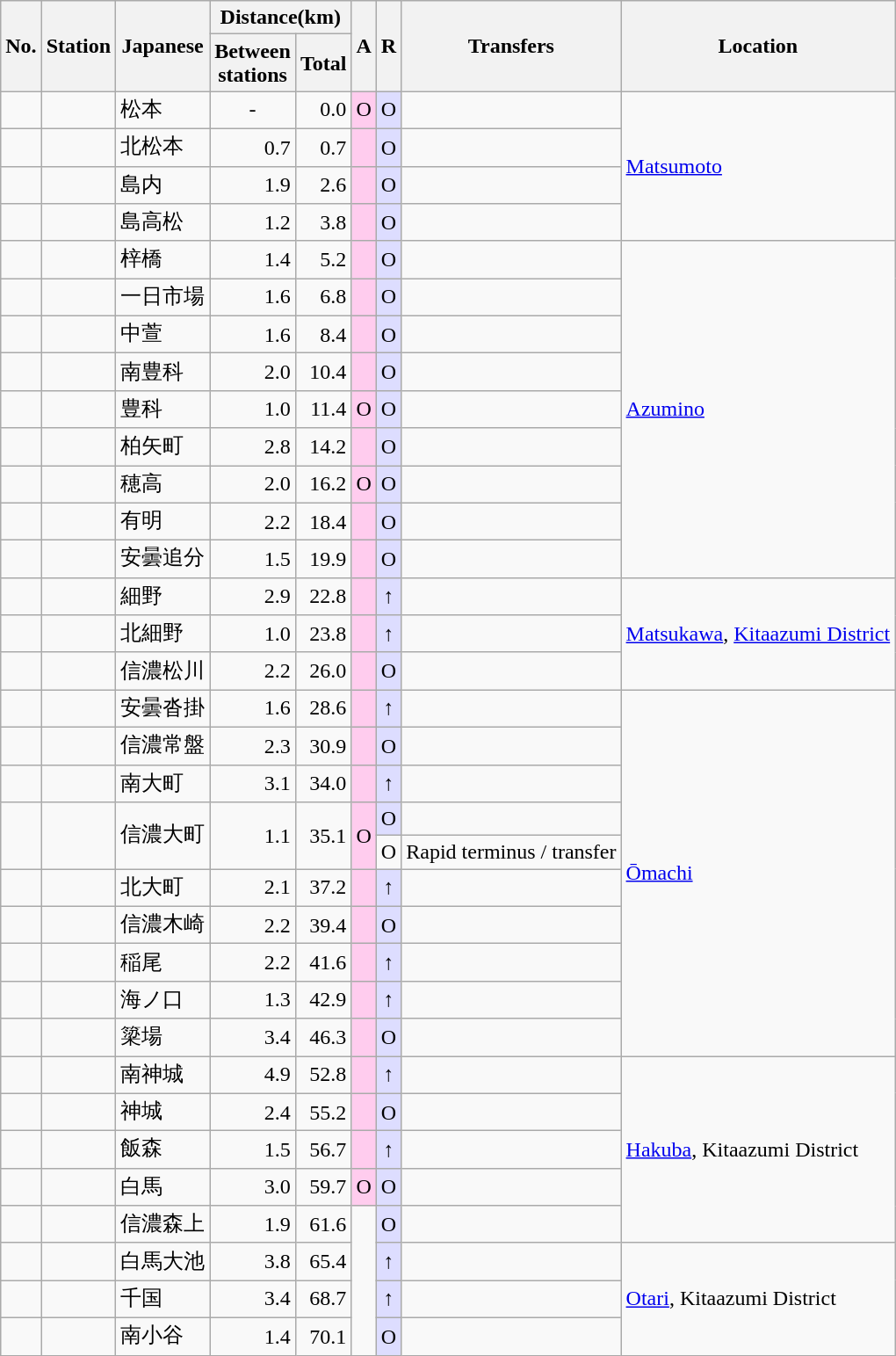<table class="wikitable">
<tr>
<th rowspan="2">No.</th>
<th rowspan="2">Station</th>
<th rowspan="2">Japanese</th>
<th colspan="2">Distance(km)</th>
<th rowspan="2">A</th>
<th rowspan="2">R</th>
<th rowspan="2">Transfers</th>
<th rowspan="2">Location</th>
</tr>
<tr>
<th>Between<br>stations</th>
<th>Total</th>
</tr>
<tr>
<td></td>
<td></td>
<td>松本</td>
<td style="text-align:center;">-</td>
<td style="text-align:right;">0.0</td>
<td style="text-align:center; background:#fce;">O</td>
<td style="text-align:center; background:#ddf;">O</td>
<td></td>
<td rowspan="4"><a href='#'>Matsumoto</a></td>
</tr>
<tr>
<td></td>
<td></td>
<td>北松本</td>
<td style="text-align:right;">0.7</td>
<td style="text-align:right;">0.7</td>
<td style="text-align:center; background:#fce;"></td>
<td style="text-align:center; background:#ddf;">O</td>
<td> </td>
</tr>
<tr>
<td></td>
<td></td>
<td>島内</td>
<td style="text-align:right;">1.9</td>
<td style="text-align:right;">2.6</td>
<td style="text-align:center; background:#fce;"></td>
<td style="text-align:center; background:#ddf;">O</td>
<td> </td>
</tr>
<tr>
<td></td>
<td></td>
<td>島高松</td>
<td style="text-align:right;">1.2</td>
<td style="text-align:right;">3.8</td>
<td style="text-align:center; background:#fce;"></td>
<td style="text-align:center; background:#ddf;">O</td>
<td> </td>
</tr>
<tr>
<td></td>
<td></td>
<td>梓橋</td>
<td style="text-align:right;">1.4</td>
<td style="text-align:right;">5.2</td>
<td style="text-align:center; background:#fce;"></td>
<td style="text-align:center; background:#ddf;">O</td>
<td> </td>
<td rowspan="9"><a href='#'>Azumino</a></td>
</tr>
<tr>
<td></td>
<td></td>
<td>一日市場</td>
<td style="text-align:right;">1.6</td>
<td style="text-align:right;">6.8</td>
<td style="text-align:center; background:#fce;"></td>
<td style="text-align:center; background:#ddf;">O</td>
<td> </td>
</tr>
<tr>
<td></td>
<td></td>
<td>中萱</td>
<td style="text-align:right;">1.6</td>
<td style="text-align:right;">8.4</td>
<td style="text-align:center; background:#fce;"></td>
<td style="text-align:center; background:#ddf;">O</td>
<td> </td>
</tr>
<tr>
<td></td>
<td></td>
<td>南豊科</td>
<td style="text-align:right;">2.0</td>
<td style="text-align:right;">10.4</td>
<td style="text-align:center; background:#fce;"></td>
<td style="text-align:center; background:#ddf;">O</td>
<td> </td>
</tr>
<tr>
<td></td>
<td></td>
<td>豊科</td>
<td style="text-align:right;">1.0</td>
<td style="text-align:right;">11.4</td>
<td style="text-align:center; background:#fce;">O</td>
<td style="text-align:center; background:#ddf;">O</td>
<td> </td>
</tr>
<tr>
<td></td>
<td></td>
<td>柏矢町</td>
<td style="text-align:right;">2.8</td>
<td style="text-align:right;">14.2</td>
<td style="text-align:center; background:#fce;"></td>
<td style="text-align:center; background:#ddf;">O</td>
<td> </td>
</tr>
<tr>
<td></td>
<td></td>
<td>穂高</td>
<td style="text-align:right;">2.0</td>
<td style="text-align:right;">16.2</td>
<td style="text-align:center; background:#fce;">O</td>
<td style="text-align:center; background:#ddf;">O</td>
<td> </td>
</tr>
<tr>
<td></td>
<td></td>
<td>有明</td>
<td style="text-align:right;">2.2</td>
<td style="text-align:right;">18.4</td>
<td style="text-align:center; background:#fce;"></td>
<td style="text-align:center; background:#ddf;">O</td>
<td> </td>
</tr>
<tr>
<td></td>
<td></td>
<td>安曇追分</td>
<td style="text-align:right;">1.5</td>
<td style="text-align:right;">19.9</td>
<td style="text-align:center; background:#fce;"></td>
<td style="text-align:center; background:#ddf;">O</td>
<td> </td>
</tr>
<tr>
<td></td>
<td></td>
<td>細野</td>
<td style="text-align:right;">2.9</td>
<td style="text-align:right;">22.8</td>
<td style="text-align:center; background:#fce;"></td>
<td style="text-align:center; background:#ddf;">↑</td>
<td> </td>
<td rowspan="3"><a href='#'>Matsukawa</a>, <a href='#'>Kitaazumi District</a></td>
</tr>
<tr>
<td></td>
<td></td>
<td>北細野</td>
<td style="text-align:right;">1.0</td>
<td style="text-align:right;">23.8</td>
<td style="text-align:center; background:#fce;"></td>
<td style="text-align:center; background:#ddf;">↑</td>
<td> </td>
</tr>
<tr>
<td></td>
<td></td>
<td>信濃松川</td>
<td style="text-align:right;">2.2</td>
<td style="text-align:right;">26.0</td>
<td style="text-align:center; background:#fce;"></td>
<td style="text-align:center; background:#ddf;">O</td>
<td> </td>
</tr>
<tr>
<td></td>
<td></td>
<td>安曇沓掛</td>
<td style="text-align:right;">1.6</td>
<td style="text-align:right;">28.6</td>
<td style="text-align:center; background:#fce;"></td>
<td style="text-align:center; background:#ddf;">↑</td>
<td> </td>
<td rowspan="10"><a href='#'>Ōmachi</a></td>
</tr>
<tr>
<td></td>
<td></td>
<td>信濃常盤</td>
<td style="text-align:right;">2.3</td>
<td style="text-align:right;">30.9</td>
<td style="text-align:center; background:#fce;"></td>
<td style="text-align:center; background:#ddf;">O</td>
<td> </td>
</tr>
<tr>
<td></td>
<td></td>
<td>南大町</td>
<td style="text-align:right;">3.1</td>
<td style="text-align:right;">34.0</td>
<td style="text-align:center; background:#fce;"></td>
<td style="text-align:center; background:#ddf;">↑</td>
<td> </td>
</tr>
<tr>
<td rowspan="2"></td>
<td rowspan="2"></td>
<td rowspan="2">信濃大町</td>
<td rowspan="2" style="text-align:right;">1.1</td>
<td rowspan="2" style="text-align:right;">35.1</td>
<td rowspan="2" style="text-align:center; background:#fce;">O</td>
<td style="text-align:center; background:#ddf;">O</td>
<td> </td>
</tr>
<tr>
<td>O</td>
<td>Rapid terminus / transfer</td>
</tr>
<tr>
<td></td>
<td></td>
<td>北大町</td>
<td style="text-align:right;">2.1</td>
<td style="text-align:right;">37.2</td>
<td style="text-align:center; background:#fce;"></td>
<td style="text-align:center; background:#ddf;">↑</td>
<td> </td>
</tr>
<tr>
<td></td>
<td></td>
<td>信濃木崎</td>
<td style="text-align:right;">2.2</td>
<td style="text-align:right;">39.4</td>
<td style="text-align:center; background:#fce;"></td>
<td style="text-align:center; background:#ddf;">O</td>
<td> </td>
</tr>
<tr>
<td></td>
<td></td>
<td>稲尾</td>
<td style="text-align:right;">2.2</td>
<td style="text-align:right;">41.6</td>
<td style="text-align:center; background:#fce;"></td>
<td style="text-align:center; background:#ddf;">↑</td>
<td> </td>
</tr>
<tr>
<td></td>
<td></td>
<td>海ノ口</td>
<td style="text-align:right;">1.3</td>
<td style="text-align:right;">42.9</td>
<td style="text-align:center; background:#fce;"></td>
<td style="text-align:center; background:#ddf;">↑</td>
<td> </td>
</tr>
<tr>
<td></td>
<td></td>
<td>簗場</td>
<td style="text-align:right;">3.4</td>
<td style="text-align:right;">46.3</td>
<td style="text-align:center; background:#fce;"></td>
<td style="text-align:center; background:#ddf;">O</td>
<td> </td>
</tr>
<tr>
<td></td>
<td></td>
<td>南神城</td>
<td style="text-align:right;">4.9</td>
<td style="text-align:right;">52.8</td>
<td style="text-align:center; background:#fce;"></td>
<td style="text-align:center; background:#ddf;">↑</td>
<td> </td>
<td rowspan="5"><a href='#'>Hakuba</a>, Kitaazumi District</td>
</tr>
<tr>
<td></td>
<td></td>
<td>神城</td>
<td style="text-align:right;">2.4</td>
<td style="text-align:right;">55.2</td>
<td style="text-align:center; background:#fce;"></td>
<td style="text-align:center; background:#ddf;">O</td>
<td> </td>
</tr>
<tr>
<td></td>
<td></td>
<td>飯森</td>
<td style="text-align:right;">1.5</td>
<td style="text-align:right;">56.7</td>
<td style="text-align:center; background:#fce;"></td>
<td style="text-align:center; background:#ddf;">↑</td>
<td> </td>
</tr>
<tr>
<td></td>
<td></td>
<td>白馬</td>
<td style="text-align:right;">3.0</td>
<td style="text-align:right;">59.7</td>
<td style="text-align:center; background:#fce;">O</td>
<td style="text-align:center; background:#ddf;">O</td>
<td> </td>
</tr>
<tr>
<td></td>
<td></td>
<td>信濃森上</td>
<td style="text-align:right;">1.9</td>
<td style="text-align:right;">61.6</td>
<td rowspan="4" style="text-align:center"></td>
<td style="text-align:center; background:#ddf;">O</td>
<td> </td>
</tr>
<tr>
<td></td>
<td></td>
<td>白馬大池</td>
<td style="text-align:right;">3.8</td>
<td style="text-align:right;">65.4</td>
<td style="text-align:center; background:#ddf;">↑</td>
<td> </td>
<td rowspan="3"><a href='#'>Otari</a>, Kitaazumi District</td>
</tr>
<tr>
<td></td>
<td></td>
<td>千国</td>
<td style="text-align:right;">3.4</td>
<td style="text-align:right;">68.7</td>
<td style="text-align:center; background:#ddf;">↑</td>
<td> </td>
</tr>
<tr>
<td></td>
<td></td>
<td>南小谷</td>
<td style="text-align:right;">1.4</td>
<td style="text-align:right;">70.1</td>
<td style="text-align:center; background:#ddf;">O</td>
<td></td>
</tr>
</table>
